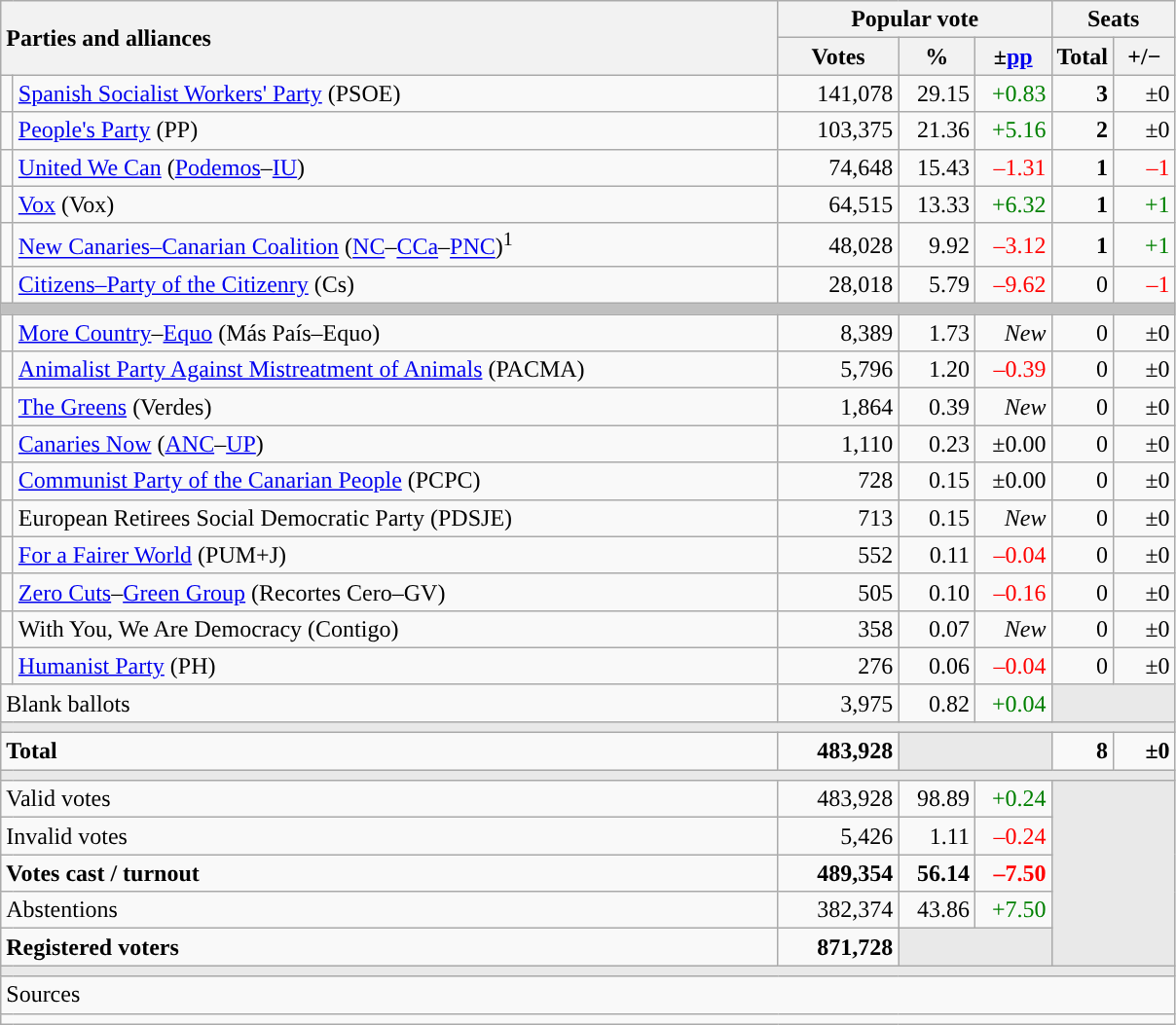<table class="wikitable" style="text-align:right;">
<tr>
<th style="text-align:left;" rowspan="2" colspan="2" width="525">Parties and alliances</th>
<th colspan="3">Popular vote</th>
<th colspan="2">Seats</th>
</tr>
<tr>
<th width="75">Votes</th>
<th width="45">%</th>
<th width="45">±<a href='#'>pp</a></th>
<th width="35">Total</th>
<th width="35">+/−</th>
</tr>
<tr>
<td width="1" style="color:inherit;background:"></td>
<td align="left"><a href='#'>Spanish Socialist Workers' Party</a> (PSOE)</td>
<td>141,078</td>
<td>29.15</td>
<td style="color:green;">+0.83</td>
<td><strong>3</strong></td>
<td>±0</td>
</tr>
<tr>
<td style="color:inherit;background:"></td>
<td align="left"><a href='#'>People's Party</a> (PP)</td>
<td>103,375</td>
<td>21.36</td>
<td style="color:green;">+5.16</td>
<td><strong>2</strong></td>
<td>±0</td>
</tr>
<tr>
<td style="color:inherit;background:"></td>
<td align="left"><a href='#'>United We Can</a> (<a href='#'>Podemos</a>–<a href='#'>IU</a>)</td>
<td>74,648</td>
<td>15.43</td>
<td style="color:red;">–1.31</td>
<td><strong>1</strong></td>
<td style="color:red;">–1</td>
</tr>
<tr>
<td style="color:inherit;background:"></td>
<td align="left"><a href='#'>Vox</a> (Vox)</td>
<td>64,515</td>
<td>13.33</td>
<td style="color:green;">+6.32</td>
<td><strong>1</strong></td>
<td style="color:green;">+1</td>
</tr>
<tr>
<td style="color:inherit;background:"></td>
<td align="left"><a href='#'>New Canaries–Canarian Coalition</a> (<a href='#'>NC</a>–<a href='#'>CCa</a>–<a href='#'>PNC</a>)<sup>1</sup></td>
<td>48,028</td>
<td>9.92</td>
<td style="color:red;">–3.12</td>
<td><strong>1</strong></td>
<td style="color:green;">+1</td>
</tr>
<tr>
<td style="color:inherit;background:"></td>
<td align="left"><a href='#'>Citizens–Party of the Citizenry</a> (Cs)</td>
<td>28,018</td>
<td>5.79</td>
<td style="color:red;">–9.62</td>
<td>0</td>
<td style="color:red;">–1</td>
</tr>
<tr>
<td colspan="7" bgcolor="#C0C0C0"></td>
</tr>
<tr>
<td style="color:inherit;background:"></td>
<td align="left"><a href='#'>More Country</a>–<a href='#'>Equo</a> (Más País–Equo)</td>
<td>8,389</td>
<td>1.73</td>
<td><em>New</em></td>
<td>0</td>
<td>±0</td>
</tr>
<tr>
<td style="color:inherit;background:"></td>
<td align="left"><a href='#'>Animalist Party Against Mistreatment of Animals</a> (PACMA)</td>
<td>5,796</td>
<td>1.20</td>
<td style="color:red;">–0.39</td>
<td>0</td>
<td>±0</td>
</tr>
<tr>
<td style="color:inherit;background:"></td>
<td align="left"><a href='#'>The Greens</a> (Verdes)</td>
<td>1,864</td>
<td>0.39</td>
<td><em>New</em></td>
<td>0</td>
<td>±0</td>
</tr>
<tr>
<td style="color:inherit;background:"></td>
<td align="left"><a href='#'>Canaries Now</a> (<a href='#'>ANC</a>–<a href='#'>UP</a>)</td>
<td>1,110</td>
<td>0.23</td>
<td>±0.00</td>
<td>0</td>
<td>±0</td>
</tr>
<tr>
<td style="color:inherit;background:"></td>
<td align="left"><a href='#'>Communist Party of the Canarian People</a> (PCPC)</td>
<td>728</td>
<td>0.15</td>
<td>±0.00</td>
<td>0</td>
<td>±0</td>
</tr>
<tr>
<td style="color:inherit;background:"></td>
<td align="left">European Retirees Social Democratic Party (PDSJE)</td>
<td>713</td>
<td>0.15</td>
<td><em>New</em></td>
<td>0</td>
<td>±0</td>
</tr>
<tr>
<td style="color:inherit;background:"></td>
<td align="left"><a href='#'>For a Fairer World</a> (PUM+J)</td>
<td>552</td>
<td>0.11</td>
<td style="color:red;">–0.04</td>
<td>0</td>
<td>±0</td>
</tr>
<tr>
<td style="color:inherit;background:"></td>
<td align="left"><a href='#'>Zero Cuts</a>–<a href='#'>Green Group</a> (Recortes Cero–GV)</td>
<td>505</td>
<td>0.10</td>
<td style="color:red;">–0.16</td>
<td>0</td>
<td>±0</td>
</tr>
<tr>
<td style="color:inherit;background:"></td>
<td align="left">With You, We Are Democracy (Contigo)</td>
<td>358</td>
<td>0.07</td>
<td><em>New</em></td>
<td>0</td>
<td>±0</td>
</tr>
<tr>
<td style="color:inherit;background:"></td>
<td align="left"><a href='#'>Humanist Party</a> (PH)</td>
<td>276</td>
<td>0.06</td>
<td style="color:red;">–0.04</td>
<td>0</td>
<td>±0</td>
</tr>
<tr>
<td align="left" colspan="2">Blank ballots</td>
<td>3,975</td>
<td>0.82</td>
<td style="color:green;">+0.04</td>
<td bgcolor="#E9E9E9" colspan="2"></td>
</tr>
<tr>
<td colspan="7" bgcolor="#E9E9E9"></td>
</tr>
<tr style="font-weight:bold;">
<td align="left" colspan="2">Total</td>
<td>483,928</td>
<td bgcolor="#E9E9E9" colspan="2"></td>
<td>8</td>
<td>±0</td>
</tr>
<tr>
<td colspan="7" bgcolor="#E9E9E9"></td>
</tr>
<tr>
<td align="left" colspan="2">Valid votes</td>
<td>483,928</td>
<td>98.89</td>
<td style="color:green;">+0.24</td>
<td bgcolor="#E9E9E9" colspan="2" rowspan="5"></td>
</tr>
<tr>
<td align="left" colspan="2">Invalid votes</td>
<td>5,426</td>
<td>1.11</td>
<td style="color:red;">–0.24</td>
</tr>
<tr style="font-weight:bold;">
<td align="left" colspan="2">Votes cast / turnout</td>
<td>489,354</td>
<td>56.14</td>
<td style="color:red;">–7.50</td>
</tr>
<tr>
<td align="left" colspan="2">Abstentions</td>
<td>382,374</td>
<td>43.86</td>
<td style="color:green;">+7.50</td>
</tr>
<tr style="font-weight:bold;">
<td align="left" colspan="2">Registered voters</td>
<td>871,728</td>
<td bgcolor="#E9E9E9" colspan="2"></td>
</tr>
<tr>
<td colspan="7" bgcolor="#E9E9E9"></td>
</tr>
<tr>
<td align="left" colspan="7">Sources</td>
</tr>
<tr>
<td colspan="7" style="text-align:left; max-width:790px;"></td>
</tr>
</table>
